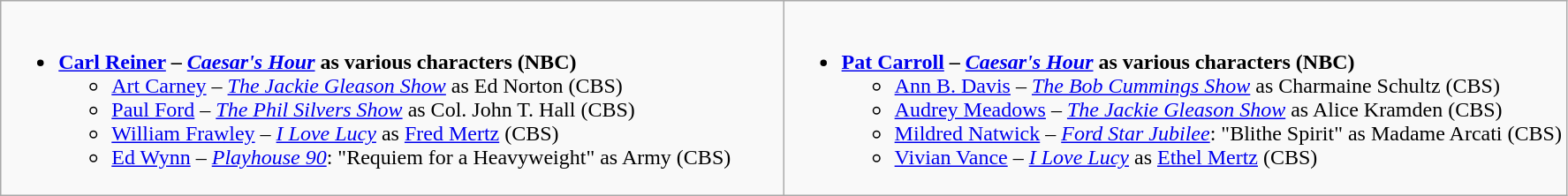<table class="wikitable">
<tr>
<td style="vertical-align:top;" width="50%"><br><ul><li><strong><a href='#'>Carl Reiner</a> – <em><a href='#'>Caesar's Hour</a></em> as various characters (NBC)</strong><ul><li><a href='#'>Art Carney</a> – <em><a href='#'>The Jackie Gleason Show</a></em> as Ed Norton (CBS)</li><li><a href='#'>Paul Ford</a> – <em><a href='#'>The Phil Silvers Show</a></em> as Col. John T. Hall (CBS)</li><li><a href='#'>William Frawley</a> – <em><a href='#'>I Love Lucy</a></em> as <a href='#'>Fred Mertz</a> (CBS)</li><li><a href='#'>Ed Wynn</a> – <em><a href='#'>Playhouse 90</a></em>: "Requiem for a Heavyweight" as Army (CBS)</li></ul></li></ul></td>
<td style="vertical-align:top;" width="50%"><br><ul><li><strong><a href='#'>Pat Carroll</a> – <em><a href='#'>Caesar's Hour</a></em> as various characters (NBC)</strong><ul><li><a href='#'>Ann B. Davis</a> – <em><a href='#'>The Bob Cummings Show</a></em> as Charmaine Schultz (CBS)</li><li><a href='#'>Audrey Meadows</a> – <em><a href='#'>The Jackie Gleason Show</a></em> as Alice Kramden (CBS)</li><li><a href='#'>Mildred Natwick</a> – <em><a href='#'>Ford Star Jubilee</a></em>: "Blithe Spirit" as Madame Arcati (CBS)</li><li><a href='#'>Vivian Vance</a> – <em><a href='#'>I Love Lucy</a></em> as <a href='#'>Ethel Mertz</a> (CBS)</li></ul></li></ul></td>
</tr>
</table>
